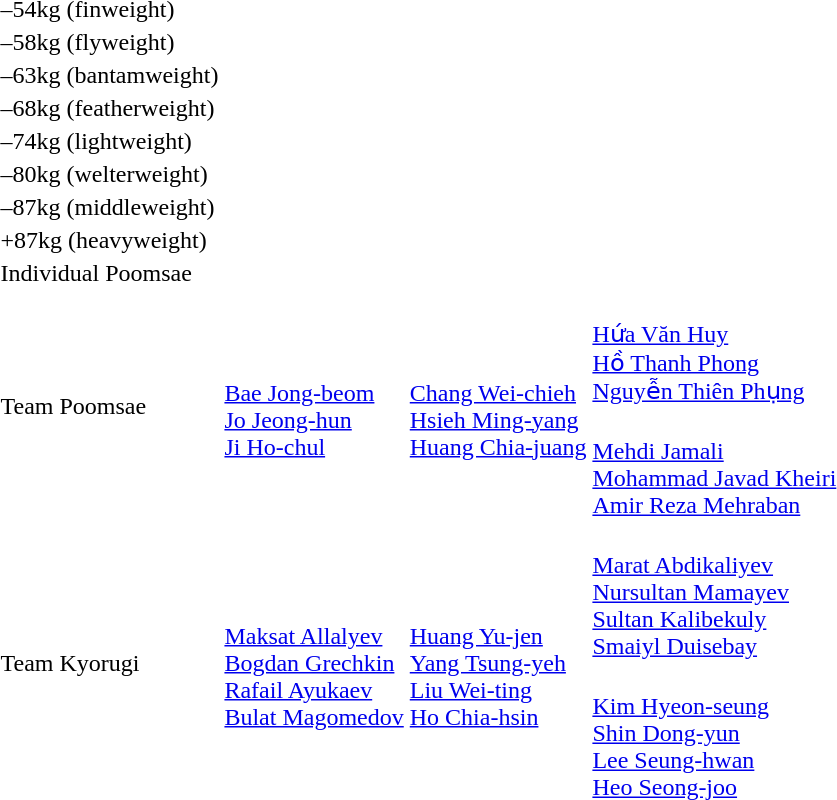<table>
<tr>
<td rowspan=2>–54kg (finweight)<br></td>
<td rowspan=2></td>
<td rowspan=2></td>
<td></td>
</tr>
<tr>
<td></td>
</tr>
<tr>
<td rowspan=2>–58kg (flyweight)<br></td>
<td rowspan=2></td>
<td rowspan=2></td>
<td></td>
</tr>
<tr>
<td></td>
</tr>
<tr>
<td rowspan=2>–63kg (bantamweight)<br></td>
<td rowspan=2></td>
<td rowspan=2></td>
<td></td>
</tr>
<tr>
<td></td>
</tr>
<tr>
<td rowspan=2>–68kg (featherweight)<br></td>
<td rowspan=2></td>
<td rowspan=2></td>
<td></td>
</tr>
<tr>
<td></td>
</tr>
<tr>
<td rowspan=2>–74kg (lightweight)<br></td>
<td rowspan=2></td>
<td rowspan=2></td>
<td></td>
</tr>
<tr>
<td></td>
</tr>
<tr>
<td rowspan=2>–80kg (welterweight)<br></td>
<td rowspan=2></td>
<td rowspan=2></td>
<td></td>
</tr>
<tr>
<td></td>
</tr>
<tr>
<td rowspan=2>–87kg (middleweight)<br></td>
<td rowspan=2></td>
<td rowspan=2></td>
<td></td>
</tr>
<tr>
<td></td>
</tr>
<tr>
<td rowspan=2>+87kg (heavyweight)<br></td>
<td rowspan=2></td>
<td rowspan=2></td>
<td></td>
</tr>
<tr>
<td></td>
</tr>
<tr>
<td rowspan=2>Individual Poomsae<br></td>
<td rowspan=2></td>
<td rowspan=2></td>
<td></td>
</tr>
<tr>
<td></td>
</tr>
<tr>
<td rowspan=2>Team Poomsae<br></td>
<td rowspan=2><br><a href='#'>Bae Jong-beom</a><br><a href='#'>Jo Jeong-hun</a><br><a href='#'>Ji Ho-chul</a></td>
<td rowspan=2><br><a href='#'>Chang Wei-chieh</a><br><a href='#'>Hsieh Ming-yang</a><br><a href='#'>Huang Chia-juang</a></td>
<td><br><a href='#'>Hứa Văn Huy</a><br><a href='#'>Hồ Thanh Phong</a><br><a href='#'>Nguyễn Thiên Phụng</a></td>
</tr>
<tr>
<td><br><a href='#'>Mehdi Jamali</a><br><a href='#'>Mohammad Javad Kheiri</a><br><a href='#'>Amir Reza Mehraban</a></td>
</tr>
<tr>
<td rowspan=2>Team Kyorugi<br></td>
<td rowspan=2><br><a href='#'>Maksat Allalyev</a><br><a href='#'>Bogdan Grechkin</a><br><a href='#'>Rafail Ayukaev</a><br><a href='#'>Bulat Magomedov</a></td>
<td rowspan=2><br><a href='#'>Huang Yu-jen</a><br><a href='#'>Yang Tsung-yeh</a><br><a href='#'>Liu Wei-ting</a><br><a href='#'>Ho Chia-hsin</a></td>
<td><br><a href='#'>Marat Abdikaliyev</a><br><a href='#'>Nursultan Mamayev</a><br><a href='#'>Sultan Kalibekuly</a><br><a href='#'>Smaiyl Duisebay</a></td>
</tr>
<tr>
<td><br><a href='#'>Kim Hyeon-seung</a><br><a href='#'>Shin Dong-yun</a><br><a href='#'>Lee Seung-hwan</a><br><a href='#'>Heo Seong-joo</a></td>
</tr>
</table>
